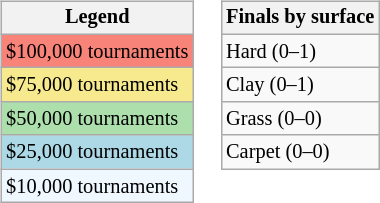<table>
<tr valign=top>
<td><br><table class=wikitable style="font-size:85%">
<tr>
<th>Legend</th>
</tr>
<tr style="background:#f88379;">
<td>$100,000 tournaments</td>
</tr>
<tr style="background:#f7e98e;">
<td>$75,000 tournaments</td>
</tr>
<tr style="background:#addfad;">
<td>$50,000 tournaments</td>
</tr>
<tr style="background:lightblue;">
<td>$25,000 tournaments</td>
</tr>
<tr style="background:#f0f8ff;">
<td>$10,000 tournaments</td>
</tr>
</table>
</td>
<td><br><table class=wikitable style="font-size:85%">
<tr>
<th>Finals by surface</th>
</tr>
<tr>
<td>Hard (0–1)</td>
</tr>
<tr>
<td>Clay (0–1)</td>
</tr>
<tr>
<td>Grass (0–0)</td>
</tr>
<tr>
<td>Carpet (0–0)</td>
</tr>
</table>
</td>
</tr>
</table>
